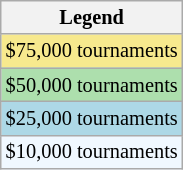<table class=wikitable style="font-size:85%">
<tr>
<th>Legend</th>
</tr>
<tr style="background:#f7e98e;">
<td>$75,000 tournaments</td>
</tr>
<tr style="background:#addfad;">
<td>$50,000 tournaments</td>
</tr>
<tr style="background:lightblue;">
<td>$25,000 tournaments</td>
</tr>
<tr style="background:#f0f8ff;">
<td>$10,000 tournaments</td>
</tr>
</table>
